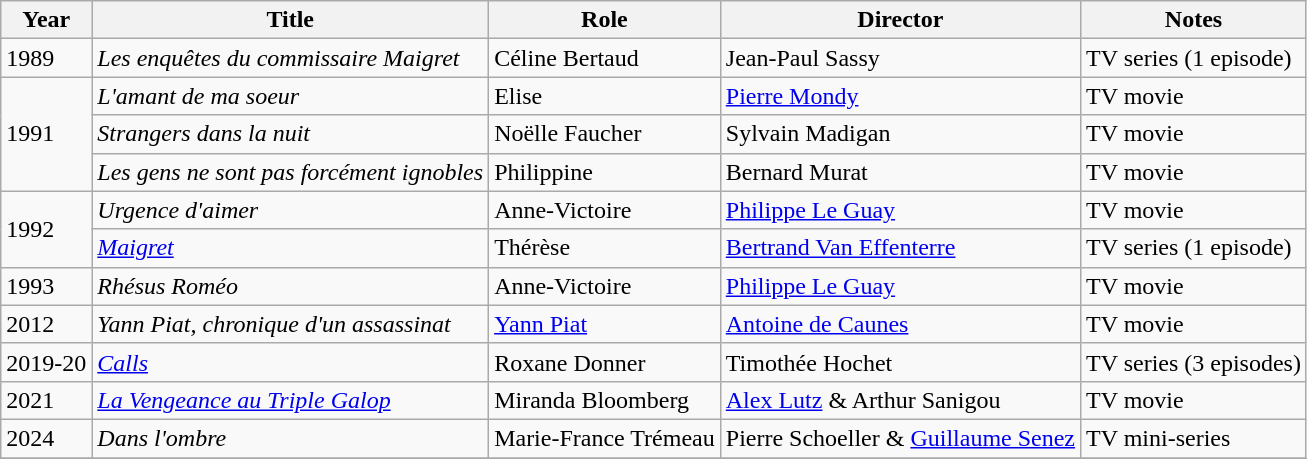<table class="wikitable sortable">
<tr>
<th>Year</th>
<th>Title</th>
<th>Role</th>
<th>Director</th>
<th class="unsortable">Notes</th>
</tr>
<tr>
<td>1989</td>
<td><em>Les enquêtes du commissaire Maigret</em></td>
<td>Céline Bertaud</td>
<td>Jean-Paul Sassy</td>
<td>TV series (1 episode)</td>
</tr>
<tr>
<td rowspan=3>1991</td>
<td><em>L'amant de ma soeur</em></td>
<td>Elise</td>
<td><a href='#'>Pierre Mondy</a></td>
<td>TV movie</td>
</tr>
<tr>
<td><em>Strangers dans la nuit</em></td>
<td>Noëlle Faucher</td>
<td>Sylvain Madigan</td>
<td>TV movie</td>
</tr>
<tr>
<td><em>Les gens ne sont pas forcément ignobles</em></td>
<td>Philippine</td>
<td>Bernard Murat</td>
<td>TV movie</td>
</tr>
<tr>
<td rowspan=2>1992</td>
<td><em>Urgence d'aimer</em></td>
<td>Anne-Victoire</td>
<td><a href='#'>Philippe Le Guay</a></td>
<td>TV movie</td>
</tr>
<tr>
<td><em><a href='#'>Maigret</a></em></td>
<td>Thérèse</td>
<td><a href='#'>Bertrand Van Effenterre</a></td>
<td>TV series (1 episode)</td>
</tr>
<tr>
<td>1993</td>
<td><em>Rhésus Roméo</em></td>
<td>Anne-Victoire</td>
<td><a href='#'>Philippe Le Guay</a></td>
<td>TV movie</td>
</tr>
<tr>
<td>2012</td>
<td><em>Yann Piat, chronique d'un assassinat</em></td>
<td><a href='#'>Yann Piat</a></td>
<td><a href='#'>Antoine de Caunes</a></td>
<td>TV movie</td>
</tr>
<tr>
<td>2019-20</td>
<td><em><a href='#'>Calls</a></em></td>
<td>Roxane Donner</td>
<td>Timothée Hochet</td>
<td>TV series (3 episodes)</td>
</tr>
<tr>
<td>2021</td>
<td><em><a href='#'>La Vengeance au Triple Galop</a></em></td>
<td>Miranda Bloomberg</td>
<td><a href='#'>Alex Lutz</a> & Arthur Sanigou</td>
<td>TV movie</td>
</tr>
<tr>
<td>2024</td>
<td><em>Dans l'ombre</em></td>
<td>Marie-France Trémeau</td>
<td>Pierre Schoeller & <a href='#'>Guillaume Senez</a></td>
<td>TV mini-series</td>
</tr>
<tr>
</tr>
</table>
